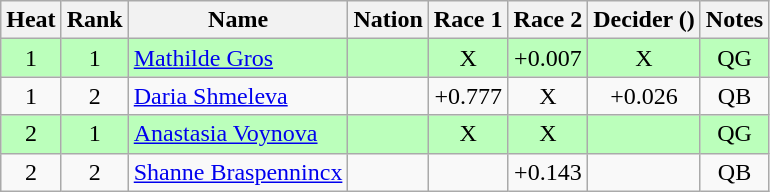<table class="wikitable sortable" style="text-align:center">
<tr>
<th>Heat</th>
<th>Rank</th>
<th>Name</th>
<th>Nation</th>
<th>Race 1</th>
<th>Race 2</th>
<th>Decider ()</th>
<th>Notes</th>
</tr>
<tr bgcolor=bbffbb>
<td>1</td>
<td>1</td>
<td align=left><a href='#'>Mathilde Gros</a></td>
<td align=left></td>
<td>X</td>
<td>+0.007</td>
<td>X</td>
<td>QG</td>
</tr>
<tr>
<td>1</td>
<td>2</td>
<td align=left><a href='#'>Daria Shmeleva</a></td>
<td align=left></td>
<td>+0.777</td>
<td>X</td>
<td>+0.026</td>
<td>QB</td>
</tr>
<tr bgcolor=bbffbb>
<td>2</td>
<td>1</td>
<td align=left><a href='#'>Anastasia Voynova</a></td>
<td align=left></td>
<td>X</td>
<td>X</td>
<td></td>
<td>QG</td>
</tr>
<tr>
<td>2</td>
<td>2</td>
<td align=left><a href='#'>Shanne Braspennincx</a></td>
<td align=left></td>
<td></td>
<td>+0.143</td>
<td></td>
<td>QB</td>
</tr>
</table>
